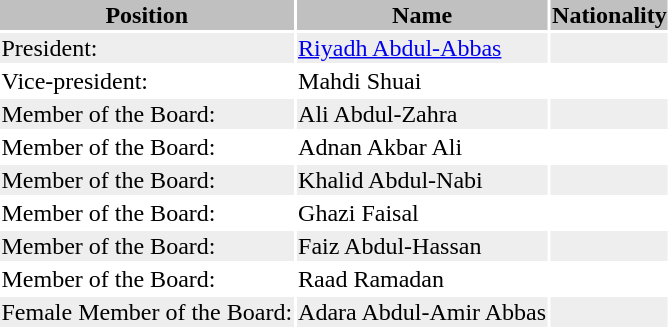<table class="toccolours">
<tr>
<th bgcolor=silver>Position</th>
<th bgcolor=silver>Name</th>
<th bgcolor=silver>Nationality</th>
</tr>
<tr bgcolor=#eeeeee>
<td>President:</td>
<td><a href='#'>Riyadh Abdul-Abbas</a></td>
<td></td>
</tr>
<tr>
<td>Vice-president:</td>
<td>Mahdi Shuai</td>
<td></td>
</tr>
<tr bgcolor=#eeeeee>
<td>Member of the Board:</td>
<td>Ali Abdul-Zahra</td>
<td></td>
</tr>
<tr>
<td>Member of the Board:</td>
<td>Adnan Akbar Ali</td>
<td></td>
</tr>
<tr bgcolor=#eeeeee>
<td>Member of the Board:</td>
<td>Khalid Abdul-Nabi</td>
<td></td>
</tr>
<tr>
<td>Member of the Board:</td>
<td>Ghazi Faisal</td>
<td></td>
</tr>
<tr bgcolor=#eeeeee>
<td>Member of the Board:</td>
<td>Faiz Abdul-Hassan</td>
<td></td>
</tr>
<tr>
<td>Member of the Board:</td>
<td>Raad Ramadan</td>
<td></td>
</tr>
<tr bgcolor=#eeeeee>
<td>Female Member of the Board:</td>
<td>Adara Abdul-Amir Abbas</td>
<td></td>
</tr>
<tr>
</tr>
</table>
